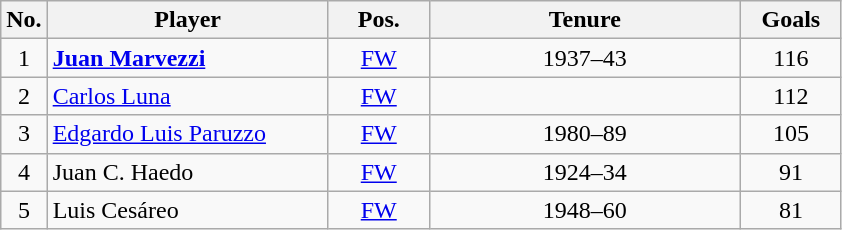<table class="wikitable sortable" style="text-align:center">
<tr>
<th width=>No.</th>
<th width=180px>Player</th>
<th width=60px>Pos.</th>
<th width=200px>Tenure</th>
<th width=60px>Goals</th>
</tr>
<tr>
<td>1</td>
<td align=left> <strong><a href='#'>Juan Marvezzi</a></strong></td>
<td><a href='#'>FW</a></td>
<td>1937–43</td>
<td>116</td>
</tr>
<tr>
<td>2</td>
<td align=left> <a href='#'>Carlos Luna</a></td>
<td><a href='#'>FW</a></td>
<td></td>
<td>112</td>
</tr>
<tr>
<td>3</td>
<td align=left> <a href='#'>Edgardo Luis Paruzzo</a></td>
<td><a href='#'>FW</a></td>
<td>1980–89</td>
<td>105</td>
</tr>
<tr>
<td>4</td>
<td align=left> Juan C. Haedo</td>
<td><a href='#'>FW</a></td>
<td>1924–34</td>
<td>91</td>
</tr>
<tr>
<td>5</td>
<td align=left> Luis Cesáreo</td>
<td><a href='#'>FW</a></td>
<td>1948–60</td>
<td>81</td>
</tr>
</table>
